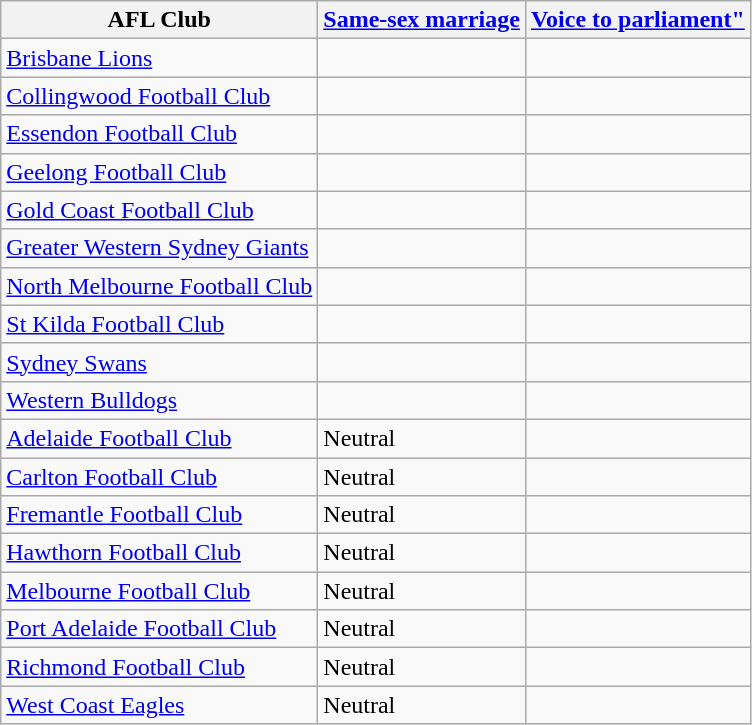<table class="wikitable">
<tr>
<th>AFL Club</th>
<th><a href='#'>Same-sex marriage</a></th>
<th><a href='#'>Voice to parliament"</a></th>
</tr>
<tr>
<td><a href='#'>Brisbane Lions</a></td>
<td></td>
<td></td>
</tr>
<tr>
<td><a href='#'>Collingwood Football Club</a></td>
<td></td>
<td></td>
</tr>
<tr>
<td><a href='#'>Essendon Football Club</a></td>
<td></td>
<td></td>
</tr>
<tr>
<td><a href='#'>Geelong Football Club</a></td>
<td></td>
<td></td>
</tr>
<tr>
<td><a href='#'>Gold Coast Football Club</a></td>
<td></td>
<td></td>
</tr>
<tr>
<td><a href='#'>Greater Western Sydney Giants</a></td>
<td></td>
<td></td>
</tr>
<tr>
<td><a href='#'>North Melbourne Football Club</a></td>
<td></td>
<td></td>
</tr>
<tr>
<td><a href='#'>St Kilda Football Club</a></td>
<td></td>
<td></td>
</tr>
<tr>
<td><a href='#'>Sydney Swans</a></td>
<td></td>
<td></td>
</tr>
<tr>
<td><a href='#'>Western Bulldogs</a></td>
<td></td>
<td></td>
</tr>
<tr>
<td><a href='#'>Adelaide Football Club</a></td>
<td>Neutral</td>
<td></td>
</tr>
<tr>
<td><a href='#'>Carlton Football Club</a></td>
<td>Neutral</td>
<td></td>
</tr>
<tr>
<td><a href='#'>Fremantle Football Club</a></td>
<td>Neutral</td>
<td></td>
</tr>
<tr>
<td><a href='#'>Hawthorn Football Club</a></td>
<td>Neutral</td>
<td></td>
</tr>
<tr>
<td><a href='#'>Melbourne Football Club</a></td>
<td>Neutral</td>
<td></td>
</tr>
<tr>
<td><a href='#'>Port Adelaide Football Club</a></td>
<td>Neutral</td>
<td></td>
</tr>
<tr>
<td><a href='#'>Richmond Football Club</a></td>
<td>Neutral</td>
<td></td>
</tr>
<tr>
<td><a href='#'>West Coast Eagles</a></td>
<td>Neutral</td>
<td></td>
</tr>
</table>
